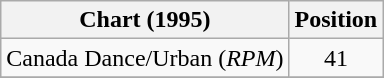<table class="wikitable sortable">
<tr>
<th>Chart (1995)</th>
<th>Position</th>
</tr>
<tr>
<td>Canada Dance/Urban (<em>RPM</em>)</td>
<td align="center">41</td>
</tr>
<tr>
</tr>
</table>
